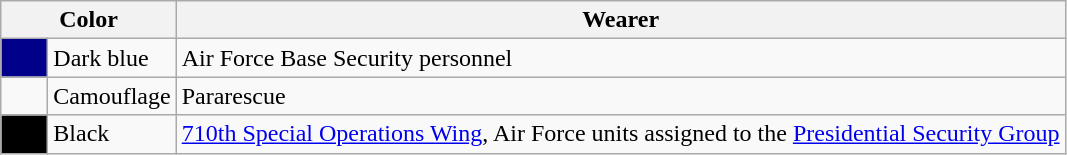<table class="wikitable">
<tr>
<th colspan="2">Color</th>
<th>Wearer</th>
</tr>
<tr>
<td style="background:darkBlue;">      </td>
<td>Dark blue</td>
<td>Air Force Base Security personnel</td>
</tr>
<tr>
<td></td>
<td>Camouflage</td>
<td>Pararescue</td>
</tr>
<tr>
<td style="background:#000;"></td>
<td>Black</td>
<td><a href='#'>710th Special Operations Wing</a>, Air Force units assigned to the <a href='#'>Presidential Security Group</a></td>
</tr>
</table>
